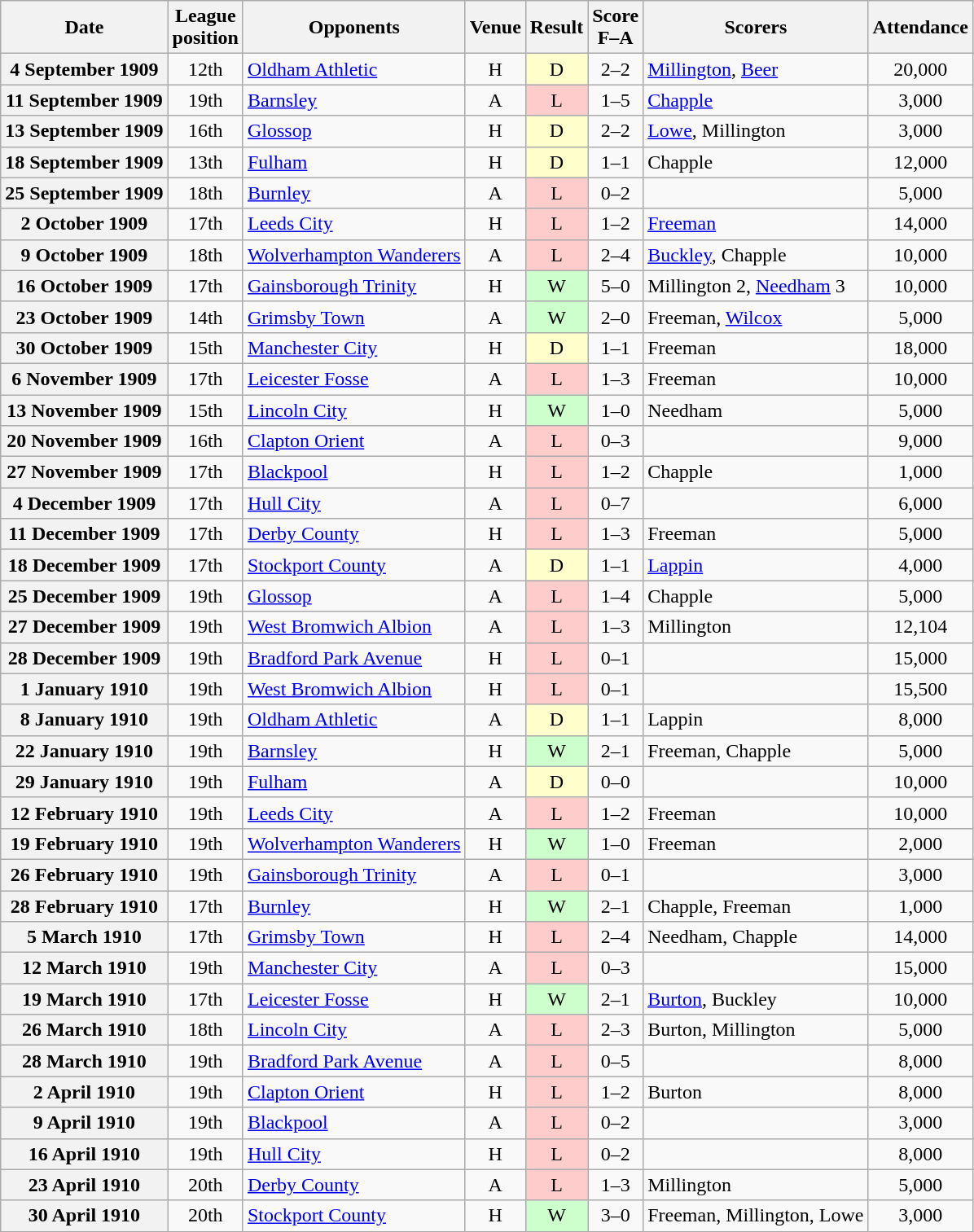<table class="wikitable plainrowheaders" style="text-align:center">
<tr>
<th scope="col">Date</th>
<th scope="col">League<br>position</th>
<th scope="col">Opponents</th>
<th scope="col">Venue</th>
<th scope="col">Result</th>
<th scope="col">Score<br>F–A</th>
<th scope="col">Scorers</th>
<th scope="col">Attendance</th>
</tr>
<tr>
<th scope="row">4 September 1909</th>
<td>12th</td>
<td align="left"><a href='#'>Oldham Athletic</a></td>
<td>H</td>
<td style=background:#ffc>D</td>
<td>2–2</td>
<td align="left"><a href='#'>Millington</a>, <a href='#'>Beer</a></td>
<td>20,000</td>
</tr>
<tr>
<th scope="row">11 September 1909</th>
<td>19th</td>
<td align="left"><a href='#'>Barnsley</a></td>
<td>A</td>
<td style=background:#fcc>L</td>
<td>1–5</td>
<td align="left"><a href='#'>Chapple</a></td>
<td>3,000</td>
</tr>
<tr>
<th scope="row">13 September 1909</th>
<td>16th</td>
<td align="left"><a href='#'>Glossop</a></td>
<td>H</td>
<td style=background:#ffc>D</td>
<td>2–2</td>
<td align="left"><a href='#'>Lowe</a>, Millington</td>
<td>3,000</td>
</tr>
<tr>
<th scope="row">18 September 1909</th>
<td>13th</td>
<td align="left"><a href='#'>Fulham</a></td>
<td>H</td>
<td style=background:#ffc>D</td>
<td>1–1</td>
<td align="left">Chapple</td>
<td>12,000</td>
</tr>
<tr>
<th scope="row">25 September 1909</th>
<td>18th</td>
<td align="left"><a href='#'>Burnley</a></td>
<td>A</td>
<td style=background:#fcc>L</td>
<td>0–2</td>
<td></td>
<td>5,000</td>
</tr>
<tr>
<th scope="row">2 October 1909</th>
<td>17th</td>
<td align="left"><a href='#'>Leeds City</a></td>
<td>H</td>
<td style=background:#fcc>L</td>
<td>1–2</td>
<td align="left"><a href='#'>Freeman</a></td>
<td>14,000</td>
</tr>
<tr>
<th scope="row">9 October 1909</th>
<td>18th</td>
<td align="left"><a href='#'>Wolverhampton Wanderers</a></td>
<td>A</td>
<td style=background:#fcc>L</td>
<td>2–4</td>
<td align="left"><a href='#'>Buckley</a>, Chapple</td>
<td>10,000</td>
</tr>
<tr>
<th scope="row">16 October 1909</th>
<td>17th</td>
<td align="left"><a href='#'>Gainsborough Trinity</a></td>
<td>H</td>
<td style=background:#cfc>W</td>
<td>5–0</td>
<td align="left">Millington 2, <a href='#'>Needham</a> 3</td>
<td>10,000</td>
</tr>
<tr>
<th scope="row">23 October 1909</th>
<td>14th</td>
<td align="left"><a href='#'>Grimsby Town</a></td>
<td>A</td>
<td style=background:#cfc>W</td>
<td>2–0</td>
<td align="left">Freeman, <a href='#'>Wilcox</a></td>
<td>5,000</td>
</tr>
<tr>
<th scope="row">30 October 1909</th>
<td>15th</td>
<td align="left"><a href='#'>Manchester City</a></td>
<td>H</td>
<td style=background:#ffc>D</td>
<td>1–1</td>
<td align="left">Freeman</td>
<td>18,000</td>
</tr>
<tr>
<th scope="row">6 November 1909</th>
<td>17th</td>
<td align="left"><a href='#'>Leicester Fosse</a></td>
<td>A</td>
<td style=background:#fcc>L</td>
<td>1–3</td>
<td align="left">Freeman</td>
<td>10,000</td>
</tr>
<tr>
<th scope="row">13 November 1909</th>
<td>15th</td>
<td align="left"><a href='#'>Lincoln City</a></td>
<td>H</td>
<td style=background:#cfc>W</td>
<td>1–0</td>
<td align="left">Needham</td>
<td>5,000</td>
</tr>
<tr>
<th scope="row">20 November 1909</th>
<td>16th</td>
<td align="left"><a href='#'>Clapton Orient</a></td>
<td>A</td>
<td style=background:#fcc>L</td>
<td>0–3</td>
<td></td>
<td>9,000</td>
</tr>
<tr>
<th scope="row">27 November 1909</th>
<td>17th</td>
<td align="left"><a href='#'>Blackpool</a></td>
<td>H</td>
<td style=background:#fcc>L</td>
<td>1–2</td>
<td align="left">Chapple</td>
<td>1,000</td>
</tr>
<tr>
<th scope="row">4 December 1909</th>
<td>17th</td>
<td align="left"><a href='#'>Hull City</a></td>
<td>A</td>
<td style=background:#fcc>L</td>
<td>0–7</td>
<td></td>
<td>6,000</td>
</tr>
<tr>
<th scope="row">11 December 1909</th>
<td>17th</td>
<td align="left"><a href='#'>Derby County</a></td>
<td>H</td>
<td style=background:#fcc>L</td>
<td>1–3</td>
<td align="left">Freeman</td>
<td>5,000</td>
</tr>
<tr>
<th scope="row">18 December 1909</th>
<td>17th</td>
<td align="left"><a href='#'>Stockport County</a></td>
<td>A</td>
<td style=background:#ffc>D</td>
<td>1–1</td>
<td align="left"><a href='#'>Lappin</a></td>
<td>4,000</td>
</tr>
<tr>
<th scope="row">25 December 1909</th>
<td>19th</td>
<td align="left"><a href='#'>Glossop</a></td>
<td>A</td>
<td style=background:#fcc>L</td>
<td>1–4</td>
<td align="left">Chapple</td>
<td>5,000</td>
</tr>
<tr>
<th scope="row">27 December 1909</th>
<td>19th</td>
<td align="left"><a href='#'>West Bromwich Albion</a></td>
<td>A</td>
<td style=background:#fcc>L</td>
<td>1–3</td>
<td align="left">Millington</td>
<td>12,104</td>
</tr>
<tr>
<th scope="row">28 December 1909</th>
<td>19th</td>
<td align="left"><a href='#'>Bradford Park Avenue</a></td>
<td>H</td>
<td style=background:#fcc>L</td>
<td>0–1</td>
<td></td>
<td>15,000</td>
</tr>
<tr>
<th scope="row">1 January 1910</th>
<td>19th</td>
<td align="left"><a href='#'>West Bromwich Albion</a></td>
<td>H</td>
<td style=background:#fcc>L</td>
<td>0–1</td>
<td></td>
<td>15,500</td>
</tr>
<tr>
<th scope="row">8 January 1910</th>
<td>19th</td>
<td align="left"><a href='#'>Oldham Athletic</a></td>
<td>A</td>
<td style=background:#ffc>D</td>
<td>1–1</td>
<td align="left">Lappin</td>
<td>8,000</td>
</tr>
<tr>
<th scope="row">22 January 1910</th>
<td>19th</td>
<td align="left"><a href='#'>Barnsley</a></td>
<td>H</td>
<td style=background:#cfc>W</td>
<td>2–1</td>
<td align="left">Freeman, Chapple</td>
<td>5,000</td>
</tr>
<tr>
<th scope="row">29 January 1910</th>
<td>19th</td>
<td align="left"><a href='#'>Fulham</a></td>
<td>A</td>
<td style=background:#ffc>D</td>
<td>0–0</td>
<td></td>
<td>10,000</td>
</tr>
<tr>
<th scope="row">12 February 1910</th>
<td>19th</td>
<td align="left"><a href='#'>Leeds City</a></td>
<td>A</td>
<td style=background:#fcc>L</td>
<td>1–2</td>
<td align="left">Freeman</td>
<td>10,000</td>
</tr>
<tr>
<th scope="row">19 February 1910</th>
<td>19th</td>
<td align="left"><a href='#'>Wolverhampton Wanderers</a></td>
<td>H</td>
<td style=background:#cfc>W</td>
<td>1–0</td>
<td align="left">Freeman</td>
<td>2,000</td>
</tr>
<tr>
<th scope="row">26 February 1910</th>
<td>19th</td>
<td align="left"><a href='#'>Gainsborough Trinity</a></td>
<td>A</td>
<td style=background:#fcc>L</td>
<td>0–1</td>
<td></td>
<td>3,000</td>
</tr>
<tr>
<th scope="row">28 February 1910</th>
<td>17th</td>
<td align="left"><a href='#'>Burnley</a></td>
<td>H</td>
<td style=background:#cfc>W</td>
<td>2–1</td>
<td align="left">Chapple, Freeman</td>
<td>1,000</td>
</tr>
<tr>
<th scope="row">5 March 1910</th>
<td>17th</td>
<td align="left"><a href='#'>Grimsby Town</a></td>
<td>H</td>
<td style=background:#fcc>L</td>
<td>2–4</td>
<td align="left">Needham, Chapple</td>
<td>14,000</td>
</tr>
<tr>
<th scope="row">12 March 1910</th>
<td>19th</td>
<td align="left"><a href='#'>Manchester City</a></td>
<td>A</td>
<td style=background:#fcc>L</td>
<td>0–3</td>
<td></td>
<td>15,000</td>
</tr>
<tr>
<th scope="row">19 March 1910</th>
<td>17th</td>
<td align="left"><a href='#'>Leicester Fosse</a></td>
<td>H</td>
<td style=background:#cfc>W</td>
<td>2–1</td>
<td align="left"><a href='#'>Burton</a>, Buckley</td>
<td>10,000</td>
</tr>
<tr>
<th scope="row">26 March 1910</th>
<td>18th</td>
<td align="left"><a href='#'>Lincoln City</a></td>
<td>A</td>
<td style=background:#fcc>L</td>
<td>2–3</td>
<td align="left">Burton, Millington</td>
<td>5,000</td>
</tr>
<tr>
<th scope="row">28 March 1910</th>
<td>19th</td>
<td align="left"><a href='#'>Bradford Park Avenue</a></td>
<td>A</td>
<td style=background:#fcc>L</td>
<td>0–5</td>
<td></td>
<td>8,000</td>
</tr>
<tr>
<th scope="row">2 April 1910</th>
<td>19th</td>
<td align="left"><a href='#'>Clapton Orient</a></td>
<td>H</td>
<td style=background:#fcc>L</td>
<td>1–2</td>
<td align="left">Burton</td>
<td>8,000</td>
</tr>
<tr>
<th scope="row">9 April 1910</th>
<td>19th</td>
<td align="left"><a href='#'>Blackpool</a></td>
<td>A</td>
<td style=background:#fcc>L</td>
<td>0–2</td>
<td></td>
<td>3,000</td>
</tr>
<tr>
<th scope="row">16 April 1910</th>
<td>19th</td>
<td align="left"><a href='#'>Hull City</a></td>
<td>H</td>
<td style=background:#fcc>L</td>
<td>0–2</td>
<td></td>
<td>8,000</td>
</tr>
<tr>
<th scope="row">23 April 1910</th>
<td>20th</td>
<td align="left"><a href='#'>Derby County</a></td>
<td>A</td>
<td style=background:#fcc>L</td>
<td>1–3</td>
<td align="left">Millington</td>
<td>5,000</td>
</tr>
<tr>
<th scope="row">30 April 1910</th>
<td>20th</td>
<td align="left"><a href='#'>Stockport County</a></td>
<td>H</td>
<td style=background:#cfc>W</td>
<td>3–0</td>
<td align="left">Freeman, Millington, Lowe</td>
<td>3,000</td>
</tr>
</table>
